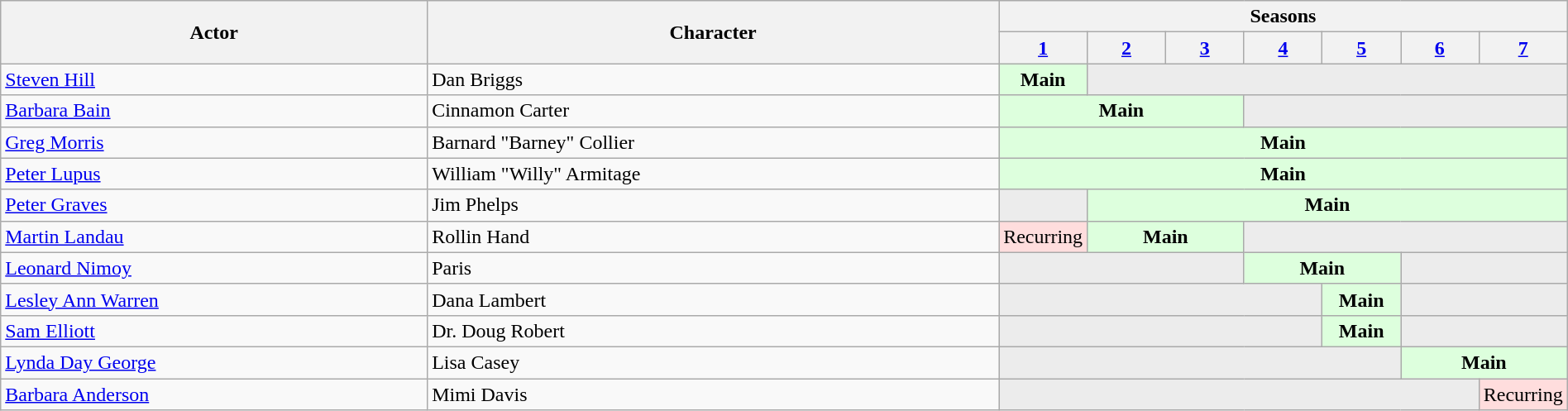<table class="wikitable" style="width:100%;">
<tr>
<th rowspan="2">Actor</th>
<th rowspan="2">Character</th>
<th colspan="7">Seasons</th>
</tr>
<tr>
<th style="width:5%;"><a href='#'>1</a></th>
<th ! style="width:5%;"><a href='#'>2</a></th>
<th ! style="width:5%;"><a href='#'>3</a></th>
<th ! style="width:5%;"><a href='#'>4</a></th>
<th ! style="width:5%;"><a href='#'>5</a></th>
<th ! style="width:5%;"><a href='#'>6</a></th>
<th ! style="width:5%;"><a href='#'>7</a></th>
</tr>
<tr>
<td><a href='#'>Steven Hill</a></td>
<td>Dan Briggs</td>
<td style="background:#dfd; text-align:center;"><strong>Main</strong></td>
<td colspan="6" style="background:#ececec; color:gray; vertical-align:middle; text-align:center;" class="table-na"></td>
</tr>
<tr>
<td><a href='#'>Barbara Bain</a></td>
<td>Cinnamon Carter</td>
<td colspan="3" style="background:#dfd; text-align:center;"><strong>Main</strong></td>
<td colspan="4" style="background:#ececec; color:gray; vertical-align:middle; text-align:center;" class="table-na"></td>
</tr>
<tr>
<td><a href='#'>Greg Morris</a></td>
<td>Barnard "Barney" Collier</td>
<td colspan="7" style="background:#dfd; text-align:center;"><strong>Main</strong></td>
</tr>
<tr>
<td><a href='#'>Peter Lupus</a></td>
<td>William "Willy" Armitage</td>
<td colspan="7" style="background:#dfd; text-align:center;"><strong>Main</strong></td>
</tr>
<tr>
<td><a href='#'>Peter Graves</a></td>
<td>Jim Phelps</td>
<td style="background:#ececec; color:gray; vertical-align:middle; text-align:center;" class="table-na"></td>
<td colspan="6" style="background:#dfd; text-align:center;"><strong>Main</strong></td>
</tr>
<tr>
<td><a href='#'>Martin Landau</a></td>
<td>Rollin Hand</td>
<td style="background:#fdd; text-align:center;">Recurring</td>
<td colspan="2" style="background:#dfd; text-align:center;"><strong>Main</strong></td>
<td colspan="6" style="background:#ececec; color:gray; vertical-align:middle; text-align:center;" class="table-na"></td>
</tr>
<tr>
<td><a href='#'>Leonard Nimoy</a></td>
<td>Paris</td>
<td colspan="3" style="background:#ececec; color:gray; vertical-align:middle; text-align:center;" class="table-na"></td>
<td colspan="2" style="background:#dfd; text-align:center;"><strong>Main</strong></td>
<td colspan="4" style="background:#ececec; color:gray; vertical-align:middle; text-align:center;" class="table-na"></td>
</tr>
<tr>
<td><a href='#'>Lesley Ann Warren</a></td>
<td>Dana Lambert</td>
<td colspan="4" style="background:#ececec; color:gray; vertical-align:middle; text-align:center;" class="table-na"></td>
<td style="background:#dfd; text-align:center;"><strong>Main</strong></td>
<td colspan="4" style="background:#ececec; color:gray; vertical-align:middle; text-align:center;" class="table-na"></td>
</tr>
<tr>
<td><a href='#'>Sam Elliott</a></td>
<td>Dr. Doug Robert</td>
<td colspan="4" style="background:#ececec; color:gray; vertical-align:middle; text-align:center;" class="table-na"></td>
<td style="background:#dfd; text-align:center;"><strong>Main</strong></td>
<td colspan="4" style="background:#ececec; color:gray; vertical-align:middle; text-align:center;" class="table-na"></td>
</tr>
<tr>
<td><a href='#'>Lynda Day George</a></td>
<td>Lisa Casey</td>
<td colspan="5" style="background:#ececec; color:gray; vertical-align:middle; text-align:center;" class="table-na"></td>
<td colspan="2" style="background:#dfd; text-align:center;"><strong>Main</strong></td>
</tr>
<tr>
<td><a href='#'>Barbara Anderson</a></td>
<td>Mimi Davis</td>
<td colspan="6" style="background:#ececec; color:gray; vertical-align:middle; text-align:center;" class="table-na"></td>
<td style="background:#fdd; text-align:center;">Recurring</td>
</tr>
</table>
